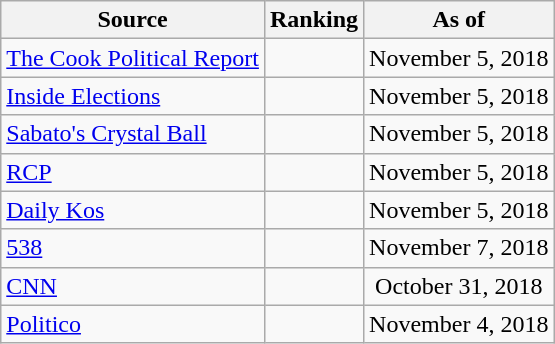<table class="wikitable" style="text-align:center">
<tr>
<th>Source</th>
<th>Ranking</th>
<th>As of</th>
</tr>
<tr>
<td align=left><a href='#'>The Cook Political Report</a></td>
<td></td>
<td>November 5, 2018</td>
</tr>
<tr>
<td align=left><a href='#'>Inside Elections</a></td>
<td></td>
<td>November 5, 2018</td>
</tr>
<tr>
<td align=left><a href='#'>Sabato's Crystal Ball</a></td>
<td></td>
<td>November 5, 2018</td>
</tr>
<tr>
<td align="left"><a href='#'>RCP</a></td>
<td></td>
<td>November 5, 2018</td>
</tr>
<tr>
<td align="left"><a href='#'>Daily Kos</a></td>
<td></td>
<td>November 5, 2018</td>
</tr>
<tr>
<td align="left"><a href='#'>538</a></td>
<td></td>
<td>November 7, 2018</td>
</tr>
<tr>
<td align="left"><a href='#'>CNN</a></td>
<td></td>
<td>October 31, 2018</td>
</tr>
<tr>
<td align="left"><a href='#'>Politico</a></td>
<td></td>
<td>November 4, 2018</td>
</tr>
</table>
